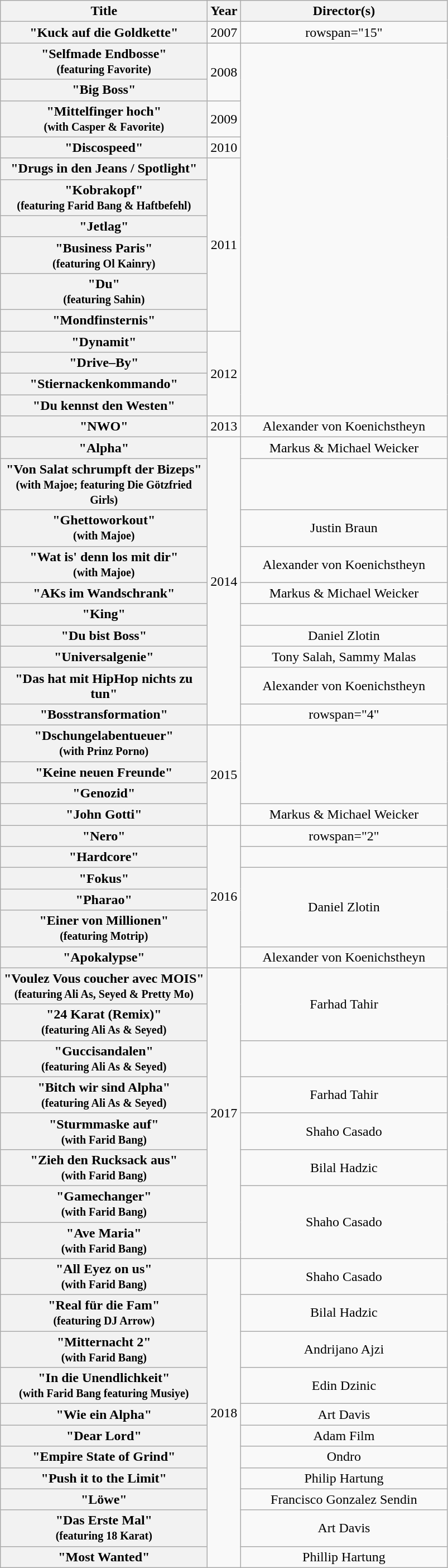<table class="wikitable plainrowheaders" style="text-align:center;">
<tr>
<th scope="col" style="width:15em;">Title</th>
<th scope="col" style="width:1em;">Year</th>
<th scope="col" style="width:15em;">Director(s)</th>
</tr>
<tr>
<th scope="row">"Kuck auf die Goldkette"</th>
<td>2007</td>
<td>rowspan="15" </td>
</tr>
<tr>
<th scope="row">"Selfmade Endbosse"<br><small>(featuring Favorite)</small></th>
<td rowspan="2">2008</td>
</tr>
<tr>
<th scope="row">"Big Boss"</th>
</tr>
<tr>
<th scope="row">"Mittelfinger hoch"<br><small>(with Casper & Favorite)</small></th>
<td>2009</td>
</tr>
<tr>
<th scope="row">"Discospeed"</th>
<td>2010</td>
</tr>
<tr>
<th scope="row">"Drugs in den Jeans / Spotlight"</th>
<td rowspan="6">2011</td>
</tr>
<tr>
<th scope="row">"Kobrakopf"<br><small>(featuring Farid Bang & Haftbefehl)</small></th>
</tr>
<tr>
<th scope="row">"Jetlag"</th>
</tr>
<tr>
<th scope="row">"Business Paris"<br><small>(featuring Ol Kainry)</small></th>
</tr>
<tr>
<th scope="row">"Du"<br><small>(featuring Sahin)</small></th>
</tr>
<tr>
<th scope="row">"Mondfinsternis"</th>
</tr>
<tr>
<th scope="row">"Dynamit"</th>
<td rowspan="4">2012</td>
</tr>
<tr>
<th scope="row">"Drive–By"</th>
</tr>
<tr>
<th scope="row">"Stiernackenkommando"</th>
</tr>
<tr>
<th scope="row">"Du kennst den Westen"</th>
</tr>
<tr>
<th scope="row">"NWO"</th>
<td>2013</td>
<td>Alexander von Koenichstheyn</td>
</tr>
<tr>
<th scope="row">"Alpha"</th>
<td rowspan="10">2014</td>
<td>Markus & Michael Weicker</td>
</tr>
<tr>
<th scope="row">"Von Salat schrumpft der Bizeps"<br><small>(with Majoe; featuring Die Götzfried Girls)</small></th>
<td></td>
</tr>
<tr>
<th scope="row">"Ghettoworkout"<br><small>(with Majoe)</small></th>
<td>Justin Braun</td>
</tr>
<tr>
<th scope="row">"Wat is' denn los mit dir"<br><small>(with Majoe)</small></th>
<td>Alexander von Koenichstheyn</td>
</tr>
<tr>
<th scope="row">"AKs im Wandschrank"</th>
<td>Markus & Michael Weicker</td>
</tr>
<tr>
<th scope="row">"King"</th>
<td></td>
</tr>
<tr>
<th scope="row">"Du bist Boss"</th>
<td>Daniel Zlotin</td>
</tr>
<tr>
<th scope="row">"Universalgenie"</th>
<td>Tony Salah, Sammy Malas</td>
</tr>
<tr>
<th scope="row">"Das hat mit HipHop nichts zu tun"</th>
<td>Alexander von Koenichstheyn</td>
</tr>
<tr>
<th scope="row">"Bosstransformation"</th>
<td>rowspan="4" </td>
</tr>
<tr>
<th scope="row">"Dschungelabentueuer"<br><small>(with Prinz Porno)</small></th>
<td rowspan="4">2015</td>
</tr>
<tr>
<th scope="row">"Keine neuen Freunde"</th>
</tr>
<tr>
<th scope="row">"Genozid"</th>
</tr>
<tr>
<th scope="row">"John Gotti"</th>
<td>Markus & Michael Weicker</td>
</tr>
<tr>
<th scope="row">"Nero"</th>
<td rowspan="6">2016</td>
<td>rowspan="2" </td>
</tr>
<tr>
<th scope="row">"Hardcore"</th>
</tr>
<tr>
<th scope="row">"Fokus"</th>
<td rowspan="3">Daniel Zlotin</td>
</tr>
<tr>
<th scope="row">"Pharao"</th>
</tr>
<tr>
<th scope="row">"Einer von Millionen"<br><small>(featuring Motrip)</small></th>
</tr>
<tr>
<th scope="row">"Apokalypse"</th>
<td>Alexander von Koenichstheyn</td>
</tr>
<tr>
<th scope="row">"Voulez Vous coucher avec MOIS"<br><small>(featuring Ali As, Seyed & Pretty Mo)</small></th>
<td rowspan="8">2017</td>
<td rowspan="2">Farhad Tahir</td>
</tr>
<tr>
<th scope="row">"24 Karat (Remix)"<br><small>(featuring Ali As & Seyed)</small></th>
</tr>
<tr>
<th scope="row">"Guccisandalen"<br><small>(featuring Ali As & Seyed)</small></th>
<td></td>
</tr>
<tr>
<th scope="row">"Bitch wir sind Alpha"<br><small>(featuring Ali As & Seyed)</small></th>
<td>Farhad Tahir</td>
</tr>
<tr>
<th scope="row">"Sturmmaske auf"<br><small>(with Farid Bang)</small></th>
<td>Shaho Casado</td>
</tr>
<tr>
<th scope="row">"Zieh den Rucksack aus"<br><small>(with Farid Bang)</small></th>
<td>Bilal Hadzic</td>
</tr>
<tr>
<th scope="row">"Gamechanger"<br><small>(with Farid Bang)</small></th>
<td rowspan="2">Shaho Casado</td>
</tr>
<tr>
<th scope="row">"Ave Maria"<br><small>(with Farid Bang)</small></th>
</tr>
<tr>
<th scope="row">"All Eyez on us"<br><small>(with Farid Bang)</small></th>
<td rowspan="11">2018</td>
<td>Shaho Casado</td>
</tr>
<tr>
<th scope="row">"Real für die Fam"<br><small>(featuring DJ Arrow)</small></th>
<td>Bilal Hadzic</td>
</tr>
<tr>
<th scope="row">"Mitternacht 2"<br><small>(with Farid Bang)</small></th>
<td>Andrijano Ajzi</td>
</tr>
<tr>
<th scope="row">"In die Unendlichkeit"<br><small>(with Farid Bang featuring Musiye)</small></th>
<td>Edin Dzinic</td>
</tr>
<tr>
<th scope="row">"Wie ein Alpha"</th>
<td>Art Davis</td>
</tr>
<tr>
<th scope="row">"Dear Lord"</th>
<td>Adam Film</td>
</tr>
<tr>
<th scope="row">"Empire State of Grind"</th>
<td>Ondro</td>
</tr>
<tr>
<th scope="row">"Push it to the Limit"</th>
<td>Philip Hartung</td>
</tr>
<tr>
<th scope="row">"Löwe"</th>
<td>Francisco Gonzalez Sendin</td>
</tr>
<tr>
<th scope="row">"Das Erste Mal"<br><small>(featuring 18 Karat)</small></th>
<td>Art Davis</td>
</tr>
<tr>
<th scope="row">"Most Wanted"</th>
<td>Phillip Hartung</td>
</tr>
</table>
